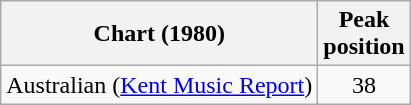<table class="wikitable">
<tr>
<th>Chart (1980)</th>
<th>Peak<br>position</th>
</tr>
<tr>
<td>Australian (<a href='#'>Kent Music Report</a>)</td>
<td align="center">38</td>
</tr>
</table>
